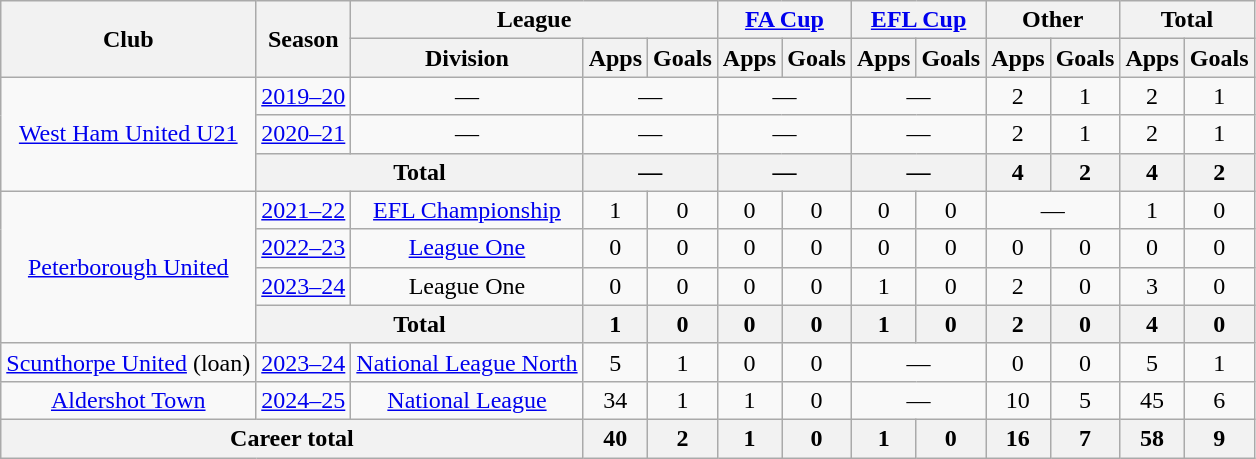<table class=wikitable style=text-align:center>
<tr>
<th rowspan=2>Club</th>
<th rowspan=2>Season</th>
<th colspan=3>League</th>
<th colspan=2><a href='#'>FA Cup</a></th>
<th colspan=2><a href='#'>EFL Cup</a></th>
<th colspan=2>Other</th>
<th colspan=2>Total</th>
</tr>
<tr>
<th>Division</th>
<th>Apps</th>
<th>Goals</th>
<th>Apps</th>
<th>Goals</th>
<th>Apps</th>
<th>Goals</th>
<th>Apps</th>
<th>Goals</th>
<th>Apps</th>
<th>Goals</th>
</tr>
<tr>
<td rowspan=3><a href='#'>West Ham United U21</a></td>
<td><a href='#'>2019–20</a></td>
<td>—</td>
<td colspan="2">—</td>
<td colspan="2">—</td>
<td colspan="2">—</td>
<td>2</td>
<td>1</td>
<td>2</td>
<td>1</td>
</tr>
<tr>
<td><a href='#'>2020–21</a></td>
<td>—</td>
<td colspan="2">—</td>
<td colspan="2">—</td>
<td colspan="2">—</td>
<td>2</td>
<td>1</td>
<td>2</td>
<td>1</td>
</tr>
<tr>
<th colspan="2">Total</th>
<th colspan="2">—</th>
<th colspan="2">—</th>
<th colspan="2">—</th>
<th>4</th>
<th>2</th>
<th>4</th>
<th>2</th>
</tr>
<tr>
<td rowspan=4><a href='#'>Peterborough United</a></td>
<td><a href='#'>2021–22</a></td>
<td><a href='#'>EFL Championship</a></td>
<td>1</td>
<td>0</td>
<td>0</td>
<td>0</td>
<td>0</td>
<td>0</td>
<td colspan="2">—</td>
<td>1</td>
<td>0</td>
</tr>
<tr>
<td><a href='#'>2022–23</a></td>
<td><a href='#'>League One</a></td>
<td>0</td>
<td>0</td>
<td>0</td>
<td>0</td>
<td>0</td>
<td>0</td>
<td>0</td>
<td>0</td>
<td>0</td>
<td>0</td>
</tr>
<tr>
<td><a href='#'>2023–24</a></td>
<td>League One</td>
<td>0</td>
<td>0</td>
<td>0</td>
<td>0</td>
<td>1</td>
<td>0</td>
<td>2</td>
<td>0</td>
<td>3</td>
<td>0</td>
</tr>
<tr>
<th colspan=2>Total</th>
<th>1</th>
<th>0</th>
<th>0</th>
<th>0</th>
<th>1</th>
<th>0</th>
<th>2</th>
<th>0</th>
<th>4</th>
<th>0</th>
</tr>
<tr>
<td><a href='#'>Scunthorpe United</a> (loan)</td>
<td><a href='#'>2023–24</a></td>
<td><a href='#'>National League North</a></td>
<td>5</td>
<td>1</td>
<td>0</td>
<td>0</td>
<td colspan="2">—</td>
<td>0</td>
<td>0</td>
<td>5</td>
<td>1</td>
</tr>
<tr>
<td><a href='#'>Aldershot Town</a></td>
<td><a href='#'>2024–25</a></td>
<td><a href='#'>National League</a></td>
<td>34</td>
<td>1</td>
<td>1</td>
<td>0</td>
<td colspan="2">—</td>
<td>10</td>
<td>5</td>
<td>45</td>
<td>6</td>
</tr>
<tr>
<th colspan=3>Career total</th>
<th>40</th>
<th>2</th>
<th>1</th>
<th>0</th>
<th>1</th>
<th>0</th>
<th>16</th>
<th>7</th>
<th>58</th>
<th>9</th>
</tr>
</table>
